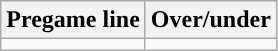<table class="wikitable">
<tr align="center">
<th>Pregame line</th>
<th>Over/under</th>
</tr>
<tr align="center">
<td></td>
<td></td>
</tr>
</table>
